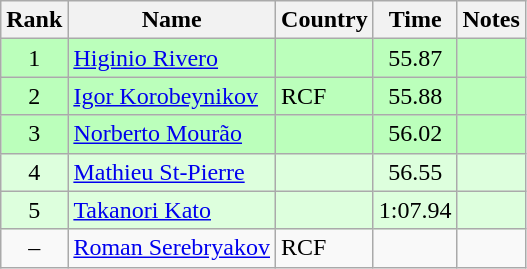<table class="wikitable" style="text-align:center">
<tr>
<th>Rank</th>
<th>Name</th>
<th>Country</th>
<th>Time</th>
<th>Notes</th>
</tr>
<tr bgcolor=bbffbb>
<td>1</td>
<td align="left"><a href='#'>Higinio Rivero</a></td>
<td align="left"></td>
<td>55.87</td>
<td></td>
</tr>
<tr bgcolor=bbffbb>
<td>2</td>
<td align="left"><a href='#'>Igor Korobeynikov</a></td>
<td align="left"> RCF</td>
<td>55.88</td>
<td></td>
</tr>
<tr bgcolor=bbffbb>
<td>3</td>
<td align="left"><a href='#'>Norberto Mourão</a></td>
<td align="left"></td>
<td>56.02</td>
<td></td>
</tr>
<tr bgcolor=ddffdd>
<td>4</td>
<td align="left"><a href='#'>Mathieu St-Pierre</a></td>
<td align="left"></td>
<td>56.55</td>
<td></td>
</tr>
<tr bgcolor=ddffdd>
<td>5</td>
<td align="left"><a href='#'>Takanori Kato</a></td>
<td align="left"></td>
<td>1:07.94</td>
<td></td>
</tr>
<tr>
<td>–</td>
<td align="left"><a href='#'>Roman Serebryakov</a></td>
<td align="left"> RCF</td>
<td></td>
<td></td>
</tr>
</table>
